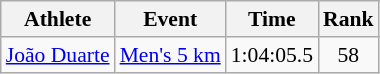<table class=wikitable style="font-size:90%;">
<tr>
<th>Athlete</th>
<th>Event</th>
<th>Time</th>
<th>Rank</th>
</tr>
<tr align=center>
<td align=left><a href='#'>João Duarte</a></td>
<td align=left><a href='#'>Men's 5 km</a></td>
<td>1:04:05.5</td>
<td>58</td>
</tr>
</table>
